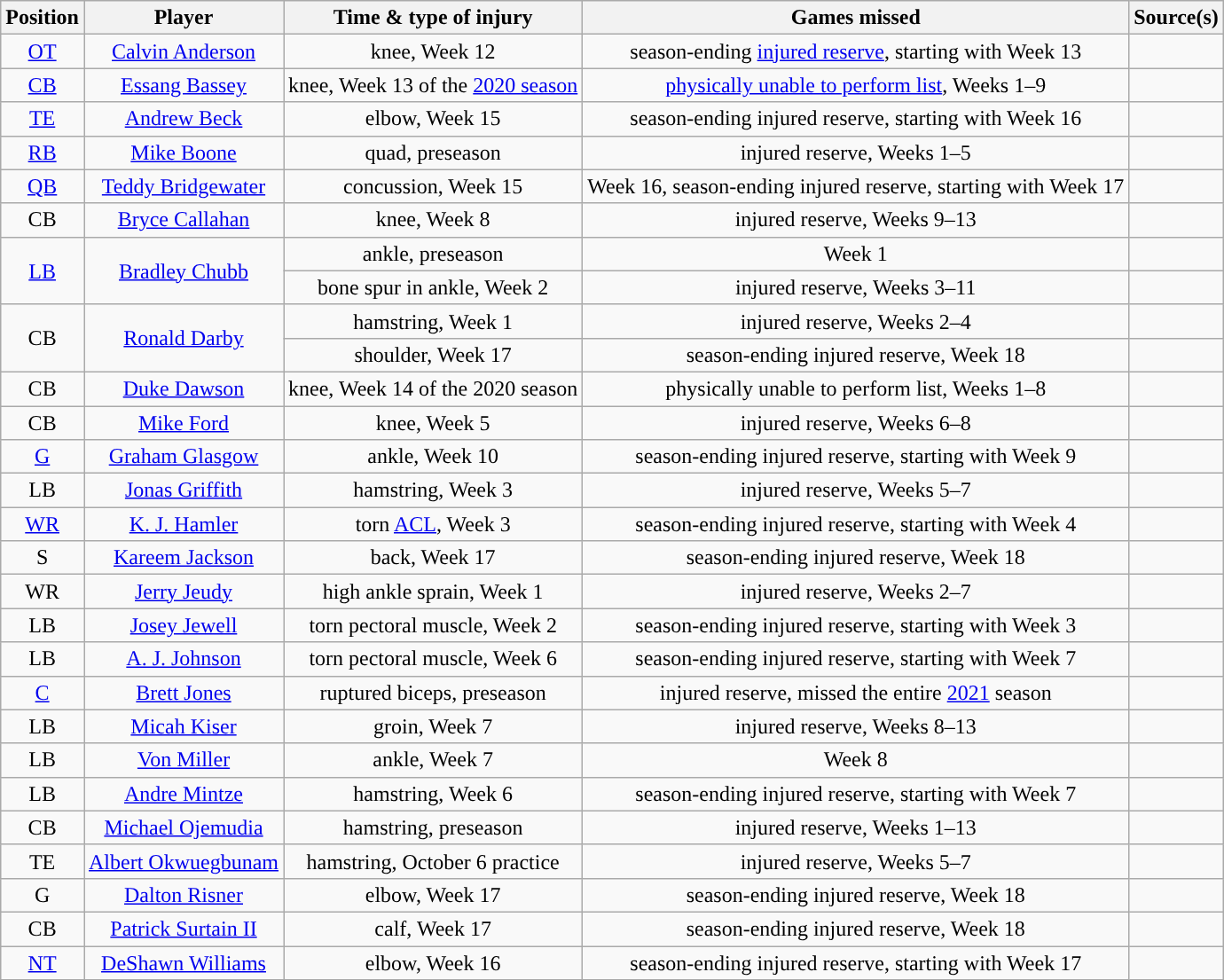<table class="wikitable" style="text-align:center">
<tr>
<th>Position</th>
<th>Player</th>
<th>Time & type of injury</th>
<th>Games missed</th>
<th>Source(s)</th>
</tr>
<tr>
<td><a href='#'>OT</a></td>
<td><a href='#'>Calvin Anderson</a></td>
<td>knee, Week 12</td>
<td>season-ending <a href='#'>injured reserve</a>, starting with Week 13</td>
<td></td>
</tr>
<tr>
<td><a href='#'>CB</a></td>
<td><a href='#'>Essang Bassey</a></td>
<td>knee, Week 13 of the <a href='#'>2020 season</a></td>
<td><a href='#'>physically unable to perform list</a>, Weeks 1–9</td>
<td></td>
</tr>
<tr>
<td><a href='#'>TE</a></td>
<td><a href='#'>Andrew Beck</a></td>
<td>elbow, Week 15</td>
<td>season-ending injured reserve, starting with Week 16</td>
</tr>
<tr>
<td><a href='#'>RB</a></td>
<td><a href='#'>Mike Boone</a></td>
<td>quad, preseason</td>
<td>injured reserve, Weeks 1–5</td>
<td></td>
</tr>
<tr>
<td><a href='#'>QB</a></td>
<td><a href='#'>Teddy Bridgewater</a></td>
<td>concussion, Week 15</td>
<td>Week 16, season-ending injured reserve, starting with Week 17</td>
<td></td>
</tr>
<tr>
<td>CB</td>
<td><a href='#'>Bryce Callahan</a></td>
<td>knee, Week 8</td>
<td>injured reserve, Weeks 9–13</td>
<td></td>
</tr>
<tr>
<td rowspan=2><a href='#'>LB</a></td>
<td rowspan=2><a href='#'>Bradley Chubb</a></td>
<td>ankle, preseason</td>
<td>Week 1</td>
<td></td>
</tr>
<tr>
<td>bone spur in ankle, Week 2</td>
<td>injured reserve, Weeks 3–11</td>
<td></td>
</tr>
<tr>
<td rowspan=2>CB</td>
<td rowspan=2><a href='#'>Ronald Darby</a></td>
<td>hamstring, Week 1</td>
<td>injured reserve, Weeks 2–4</td>
<td></td>
</tr>
<tr>
<td>shoulder, Week 17</td>
<td>season-ending injured reserve, Week 18</td>
<td></td>
</tr>
<tr>
<td>CB</td>
<td><a href='#'>Duke Dawson</a></td>
<td>knee, Week 14 of the 2020 season</td>
<td>physically unable to perform list, Weeks 1–8</td>
<td></td>
</tr>
<tr>
<td>CB</td>
<td><a href='#'>Mike Ford</a></td>
<td>knee, Week 5</td>
<td>injured reserve, Weeks 6–8</td>
<td></td>
</tr>
<tr>
<td><a href='#'>G</a></td>
<td><a href='#'>Graham Glasgow</a></td>
<td>ankle, Week 10</td>
<td>season-ending injured reserve, starting with Week 9</td>
<td></td>
</tr>
<tr>
<td>LB</td>
<td><a href='#'>Jonas Griffith</a></td>
<td>hamstring, Week 3</td>
<td>injured reserve, Weeks 5–7</td>
<td></td>
</tr>
<tr>
<td><a href='#'>WR</a></td>
<td><a href='#'>K. J. Hamler</a></td>
<td>torn <a href='#'>ACL</a>, Week 3</td>
<td>season-ending injured reserve, starting with Week 4</td>
<td></td>
</tr>
<tr>
<td>S</td>
<td><a href='#'>Kareem Jackson</a></td>
<td>back, Week 17</td>
<td>season-ending injured reserve, Week 18</td>
<td></td>
</tr>
<tr>
<td>WR</td>
<td><a href='#'>Jerry Jeudy</a></td>
<td>high ankle sprain, Week 1</td>
<td>injured reserve, Weeks 2–7</td>
<td></td>
</tr>
<tr>
<td>LB</td>
<td><a href='#'>Josey Jewell</a></td>
<td>torn pectoral muscle, Week 2</td>
<td>season-ending injured reserve, starting with Week 3</td>
<td></td>
</tr>
<tr>
<td>LB</td>
<td><a href='#'>A. J. Johnson</a></td>
<td>torn pectoral muscle, Week 6</td>
<td>season-ending injured reserve, starting with Week 7</td>
<td></td>
</tr>
<tr>
<td><a href='#'>C</a></td>
<td><a href='#'>Brett Jones</a></td>
<td>ruptured biceps, preseason</td>
<td>injured reserve, missed the entire <a href='#'>2021</a> season</td>
<td></td>
</tr>
<tr>
<td>LB</td>
<td><a href='#'>Micah Kiser</a></td>
<td>groin, Week 7</td>
<td>injured reserve, Weeks 8–13</td>
<td></td>
</tr>
<tr>
<td>LB</td>
<td><a href='#'>Von Miller</a></td>
<td>ankle, Week 7</td>
<td>Week 8</td>
<td></td>
</tr>
<tr>
<td>LB</td>
<td><a href='#'>Andre Mintze</a></td>
<td>hamstring, Week 6</td>
<td>season-ending injured reserve, starting with Week 7</td>
<td></td>
</tr>
<tr>
<td>CB</td>
<td><a href='#'>Michael Ojemudia</a></td>
<td>hamstring, preseason</td>
<td>injured reserve, Weeks 1–13</td>
<td></td>
</tr>
<tr>
<td>TE</td>
<td><a href='#'>Albert Okwuegbunam</a></td>
<td>hamstring, October 6 practice</td>
<td>injured reserve, Weeks 5–7</td>
<td></td>
</tr>
<tr>
<td>G</td>
<td><a href='#'>Dalton Risner</a></td>
<td>elbow, Week 17</td>
<td>season-ending injured reserve, Week 18</td>
<td></td>
</tr>
<tr>
<td>CB</td>
<td><a href='#'>Patrick Surtain II</a></td>
<td>calf, Week 17</td>
<td>season-ending injured reserve, Week 18</td>
<td></td>
</tr>
<tr>
<td><a href='#'>NT</a></td>
<td><a href='#'>DeShawn Williams</a></td>
<td>elbow, Week 16</td>
<td>season-ending injured reserve, starting with Week 17</td>
<td></td>
</tr>
</table>
